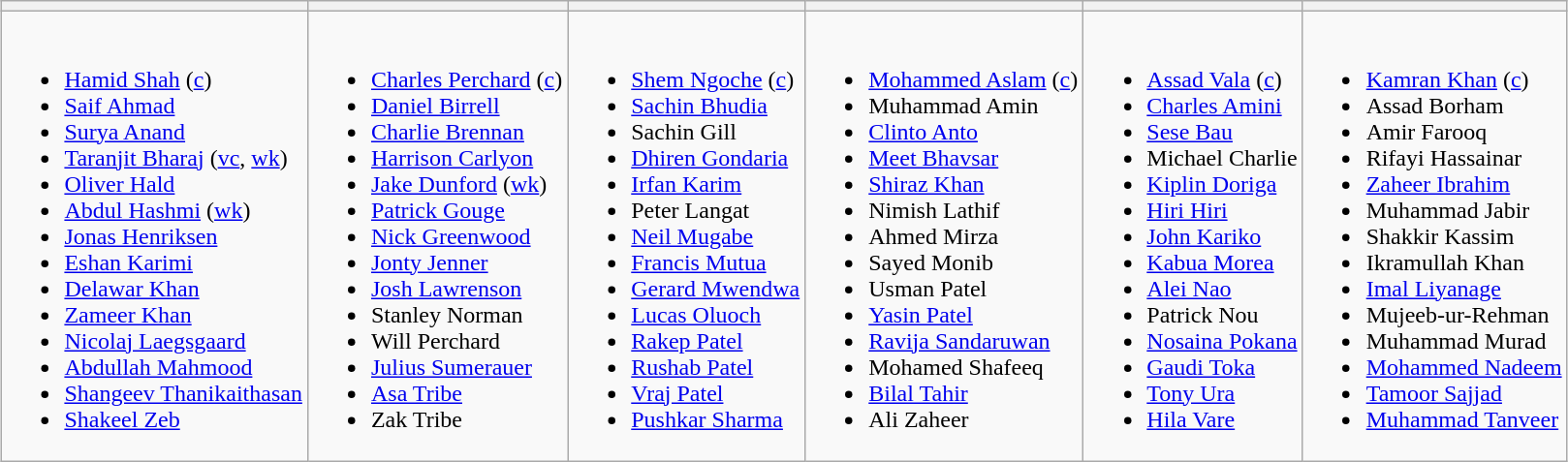<table class="wikitable" style="text-align:left; margin:auto">
<tr>
<th></th>
<th></th>
<th></th>
<th></th>
<th></th>
<th></th>
</tr>
<tr>
<td valign=top><br><ul><li><a href='#'>Hamid Shah</a> (<a href='#'>c</a>)</li><li><a href='#'>Saif Ahmad</a></li><li><a href='#'>Surya Anand</a></li><li><a href='#'>Taranjit Bharaj</a> (<a href='#'>vc</a>, <a href='#'>wk</a>)</li><li><a href='#'>Oliver Hald</a></li><li><a href='#'>Abdul Hashmi</a> (<a href='#'>wk</a>)</li><li><a href='#'>Jonas Henriksen</a></li><li><a href='#'>Eshan Karimi</a></li><li><a href='#'>Delawar Khan</a></li><li><a href='#'>Zameer Khan</a></li><li><a href='#'>Nicolaj Laegsgaard</a></li><li><a href='#'>Abdullah Mahmood</a></li><li><a href='#'>Shangeev Thanikaithasan</a></li><li><a href='#'>Shakeel Zeb</a></li></ul></td>
<td valign=top><br><ul><li><a href='#'>Charles Perchard</a> (<a href='#'>c</a>)</li><li><a href='#'>Daniel Birrell</a></li><li><a href='#'>Charlie Brennan</a></li><li><a href='#'>Harrison Carlyon</a></li><li><a href='#'>Jake Dunford</a> (<a href='#'>wk</a>)</li><li><a href='#'>Patrick Gouge</a></li><li><a href='#'>Nick Greenwood</a></li><li><a href='#'>Jonty Jenner</a></li><li><a href='#'>Josh Lawrenson</a></li><li>Stanley Norman</li><li>Will Perchard</li><li><a href='#'>Julius Sumerauer</a></li><li><a href='#'>Asa Tribe</a></li><li>Zak Tribe</li></ul></td>
<td valign=top><br><ul><li><a href='#'>Shem Ngoche</a> (<a href='#'>c</a>)</li><li><a href='#'>Sachin Bhudia</a></li><li>Sachin Gill</li><li><a href='#'>Dhiren Gondaria</a></li><li><a href='#'>Irfan Karim</a></li><li>Peter Langat</li><li><a href='#'>Neil Mugabe</a></li><li><a href='#'>Francis Mutua</a></li><li><a href='#'>Gerard Mwendwa</a></li><li><a href='#'>Lucas Oluoch</a></li><li><a href='#'>Rakep Patel</a></li><li><a href='#'>Rushab Patel</a></li><li><a href='#'>Vraj Patel</a></li><li><a href='#'>Pushkar Sharma</a></li></ul></td>
<td valign=top><br><ul><li><a href='#'>Mohammed Aslam</a> (<a href='#'>c</a>)</li><li>Muhammad Amin</li><li><a href='#'>Clinto Anto</a></li><li><a href='#'>Meet Bhavsar</a></li><li><a href='#'>Shiraz Khan</a></li><li>Nimish Lathif</li><li>Ahmed Mirza</li><li>Sayed Monib</li><li>Usman Patel</li><li><a href='#'>Yasin Patel</a></li><li><a href='#'>Ravija Sandaruwan</a></li><li>Mohamed Shafeeq</li><li><a href='#'>Bilal Tahir</a></li><li>Ali Zaheer</li></ul></td>
<td valign=top><br><ul><li><a href='#'>Assad Vala</a> (<a href='#'>c</a>)</li><li><a href='#'>Charles Amini</a></li><li><a href='#'>Sese Bau</a></li><li>Michael Charlie</li><li><a href='#'>Kiplin Doriga</a></li><li><a href='#'>Hiri Hiri</a></li><li><a href='#'>John Kariko</a></li><li><a href='#'>Kabua Morea</a></li><li><a href='#'>Alei Nao</a></li><li>Patrick Nou</li><li><a href='#'>Nosaina Pokana</a></li><li><a href='#'>Gaudi Toka</a></li><li><a href='#'>Tony Ura</a></li><li><a href='#'>Hila Vare</a></li></ul></td>
<td valign=top><br><ul><li><a href='#'>Kamran Khan</a> (<a href='#'>c</a>)</li><li>Assad Borham</li><li>Amir Farooq</li><li>Rifayi Hassainar</li><li><a href='#'>Zaheer Ibrahim</a></li><li>Muhammad Jabir</li><li>Shakkir Kassim</li><li>Ikramullah Khan</li><li><a href='#'>Imal Liyanage</a></li><li>Mujeeb-ur-Rehman</li><li>Muhammad Murad</li><li><a href='#'>Mohammed Nadeem</a></li><li><a href='#'>Tamoor Sajjad</a></li><li><a href='#'>Muhammad Tanveer</a></li></ul></td>
</tr>
</table>
